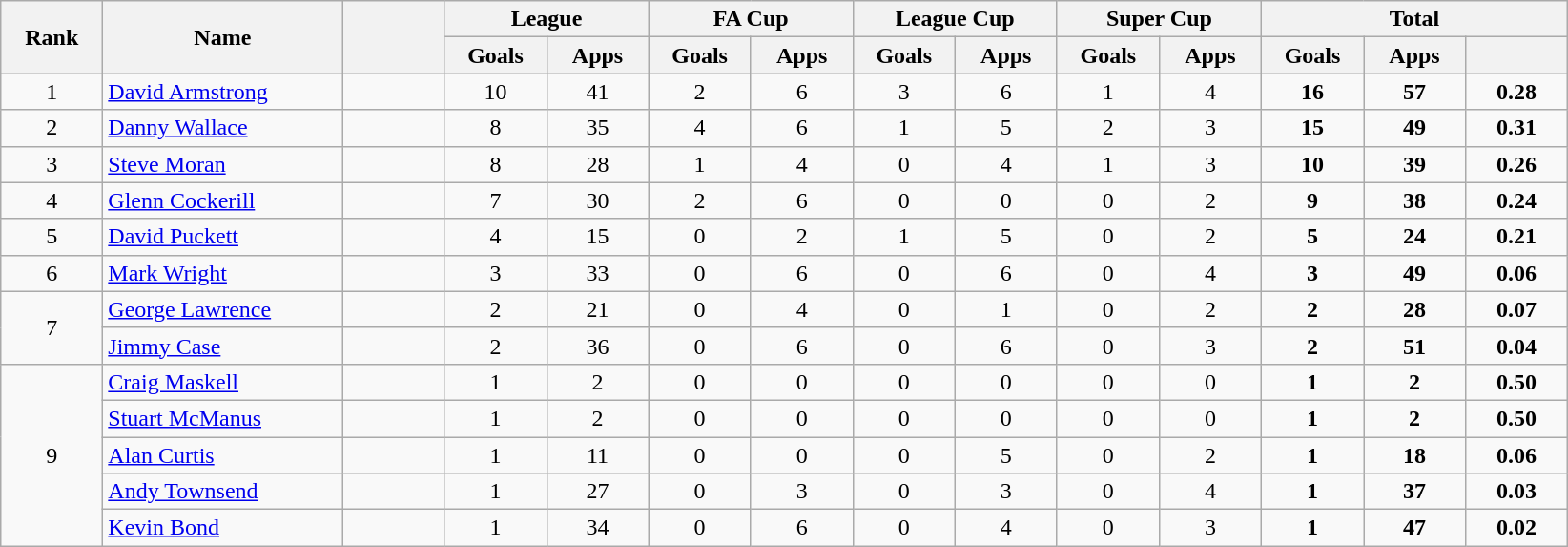<table class="wikitable plainrowheaders" style="text-align:center;">
<tr>
<th scope="col" rowspan="2" style="width:4em;">Rank</th>
<th scope="col" rowspan="2" style="width:10em;">Name</th>
<th scope="col" rowspan="2" style="width:4em;"></th>
<th scope="col" colspan="2">League</th>
<th scope="col" colspan="2">FA Cup</th>
<th scope="col" colspan="2">League Cup</th>
<th scope="col" colspan="2">Super Cup</th>
<th scope="col" colspan="3">Total</th>
</tr>
<tr>
<th scope="col" style="width:4em;">Goals</th>
<th scope="col" style="width:4em;">Apps</th>
<th scope="col" style="width:4em;">Goals</th>
<th scope="col" style="width:4em;">Apps</th>
<th scope="col" style="width:4em;">Goals</th>
<th scope="col" style="width:4em;">Apps</th>
<th scope="col" style="width:4em;">Goals</th>
<th scope="col" style="width:4em;">Apps</th>
<th scope="col" style="width:4em;">Goals</th>
<th scope="col" style="width:4em;">Apps</th>
<th scope="col" style="width:4em;"></th>
</tr>
<tr>
<td>1</td>
<td align="left"><a href='#'>David Armstrong</a></td>
<td></td>
<td>10</td>
<td>41</td>
<td>2</td>
<td>6</td>
<td>3</td>
<td>6</td>
<td>1</td>
<td>4</td>
<td><strong>16</strong></td>
<td><strong>57</strong></td>
<td><strong>0.28</strong></td>
</tr>
<tr>
<td>2</td>
<td align="left"><a href='#'>Danny Wallace</a></td>
<td></td>
<td>8</td>
<td>35</td>
<td>4</td>
<td>6</td>
<td>1</td>
<td>5</td>
<td>2</td>
<td>3</td>
<td><strong>15</strong></td>
<td><strong>49</strong></td>
<td><strong>0.31</strong></td>
</tr>
<tr>
<td>3</td>
<td align="left"><a href='#'>Steve Moran</a></td>
<td></td>
<td>8</td>
<td>28</td>
<td>1</td>
<td>4</td>
<td>0</td>
<td>4</td>
<td>1</td>
<td>3</td>
<td><strong>10</strong></td>
<td><strong>39</strong></td>
<td><strong>0.26</strong></td>
</tr>
<tr>
<td>4</td>
<td align="left"><a href='#'>Glenn Cockerill</a></td>
<td></td>
<td>7</td>
<td>30</td>
<td>2</td>
<td>6</td>
<td>0</td>
<td>0</td>
<td>0</td>
<td>2</td>
<td><strong>9</strong></td>
<td><strong>38</strong></td>
<td><strong>0.24</strong></td>
</tr>
<tr>
<td>5</td>
<td align="left"><a href='#'>David Puckett</a></td>
<td></td>
<td>4</td>
<td>15</td>
<td>0</td>
<td>2</td>
<td>1</td>
<td>5</td>
<td>0</td>
<td>2</td>
<td><strong>5</strong></td>
<td><strong>24</strong></td>
<td><strong>0.21</strong></td>
</tr>
<tr>
<td>6</td>
<td align="left"><a href='#'>Mark Wright</a></td>
<td></td>
<td>3</td>
<td>33</td>
<td>0</td>
<td>6</td>
<td>0</td>
<td>6</td>
<td>0</td>
<td>4</td>
<td><strong>3</strong></td>
<td><strong>49</strong></td>
<td><strong>0.06</strong></td>
</tr>
<tr>
<td rowspan="2">7</td>
<td align="left"><a href='#'>George Lawrence</a></td>
<td></td>
<td>2</td>
<td>21</td>
<td>0</td>
<td>4</td>
<td>0</td>
<td>1</td>
<td>0</td>
<td>2</td>
<td><strong>2</strong></td>
<td><strong>28</strong></td>
<td><strong>0.07</strong></td>
</tr>
<tr>
<td align="left"><a href='#'>Jimmy Case</a></td>
<td></td>
<td>2</td>
<td>36</td>
<td>0</td>
<td>6</td>
<td>0</td>
<td>6</td>
<td>0</td>
<td>3</td>
<td><strong>2</strong></td>
<td><strong>51</strong></td>
<td><strong>0.04</strong></td>
</tr>
<tr>
<td rowspan="5">9</td>
<td align="left"><a href='#'>Craig Maskell</a></td>
<td></td>
<td>1</td>
<td>2</td>
<td>0</td>
<td>0</td>
<td>0</td>
<td>0</td>
<td>0</td>
<td>0</td>
<td><strong>1</strong></td>
<td><strong>2</strong></td>
<td><strong>0.50</strong></td>
</tr>
<tr>
<td align="left"><a href='#'>Stuart McManus</a></td>
<td></td>
<td>1</td>
<td>2</td>
<td>0</td>
<td>0</td>
<td>0</td>
<td>0</td>
<td>0</td>
<td>0</td>
<td><strong>1</strong></td>
<td><strong>2</strong></td>
<td><strong>0.50</strong></td>
</tr>
<tr>
<td align="left"><a href='#'>Alan Curtis</a></td>
<td></td>
<td>1</td>
<td>11</td>
<td>0</td>
<td>0</td>
<td>0</td>
<td>5</td>
<td>0</td>
<td>2</td>
<td><strong>1</strong></td>
<td><strong>18</strong></td>
<td><strong>0.06</strong></td>
</tr>
<tr>
<td align="left"><a href='#'>Andy Townsend</a></td>
<td></td>
<td>1</td>
<td>27</td>
<td>0</td>
<td>3</td>
<td>0</td>
<td>3</td>
<td>0</td>
<td>4</td>
<td><strong>1</strong></td>
<td><strong>37</strong></td>
<td><strong>0.03</strong></td>
</tr>
<tr>
<td align="left"><a href='#'>Kevin Bond</a></td>
<td></td>
<td>1</td>
<td>34</td>
<td>0</td>
<td>6</td>
<td>0</td>
<td>4</td>
<td>0</td>
<td>3</td>
<td><strong>1</strong></td>
<td><strong>47</strong></td>
<td><strong>0.02</strong></td>
</tr>
</table>
